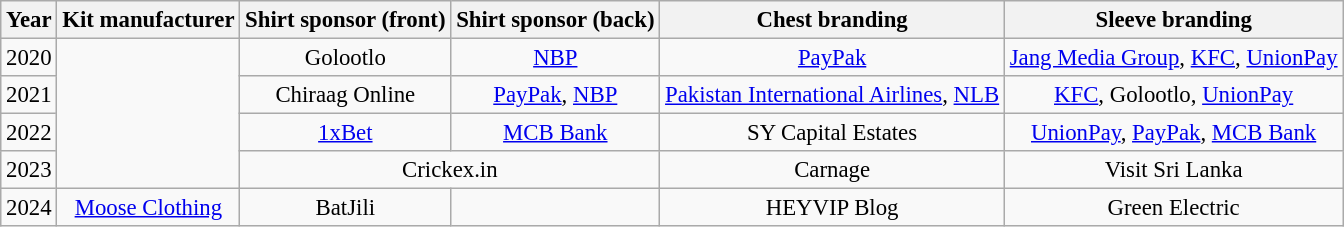<table class="wikitable" style="text-align:center;font-size:95%">
<tr>
<th>Year</th>
<th>Kit manufacturer</th>
<th>Shirt sponsor (front)</th>
<th>Shirt sponsor (back)</th>
<th>Chest branding</th>
<th>Sleeve branding</th>
</tr>
<tr>
<td>2020</td>
<td rowspan=4></td>
<td>Golootlo</td>
<td><a href='#'>NBP</a></td>
<td><a href='#'>PayPak</a></td>
<td><a href='#'>Jang Media Group</a>, <a href='#'>KFC</a>, <a href='#'>UnionPay</a></td>
</tr>
<tr>
<td>2021</td>
<td>Chiraag Online</td>
<td><a href='#'>PayPak</a>, <a href='#'>NBP</a></td>
<td><a href='#'>Pakistan International Airlines</a>, <a href='#'>NLB</a></td>
<td><a href='#'>KFC</a>, Golootlo, <a href='#'>UnionPay</a></td>
</tr>
<tr>
<td>2022</td>
<td><a href='#'>1xBet</a></td>
<td><a href='#'>MCB Bank</a></td>
<td>SY Capital Estates</td>
<td><a href='#'>UnionPay</a>, <a href='#'>PayPak</a>, <a href='#'>MCB Bank</a></td>
</tr>
<tr>
<td>2023</td>
<td colspan=2>Crickex.in</td>
<td>Carnage</td>
<td>Visit Sri Lanka</td>
</tr>
<tr>
<td>2024</td>
<td><a href='#'>Moose Clothing</a></td>
<td>BatJili</td>
<td></td>
<td>HEYVIP Blog</td>
<td>Green Electric</td>
</tr>
</table>
